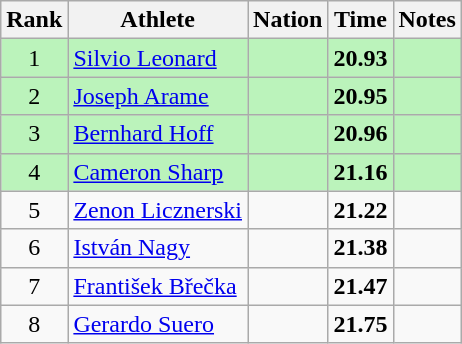<table class="wikitable sortable" style="text-align:center">
<tr>
<th>Rank</th>
<th>Athlete</th>
<th>Nation</th>
<th>Time</th>
<th>Notes</th>
</tr>
<tr style="background:#bbf3bb;">
<td>1</td>
<td align=left><a href='#'>Silvio Leonard</a></td>
<td align=left></td>
<td><strong>20.93</strong></td>
<td></td>
</tr>
<tr style="background:#bbf3bb;">
<td>2</td>
<td align=left><a href='#'>Joseph Arame</a></td>
<td align=left></td>
<td><strong>20.95</strong></td>
<td></td>
</tr>
<tr style="background:#bbf3bb;">
<td>3</td>
<td align=left><a href='#'>Bernhard Hoff</a></td>
<td align=left></td>
<td><strong>20.96</strong></td>
<td></td>
</tr>
<tr style="background:#bbf3bb;">
<td>4</td>
<td align=left><a href='#'>Cameron Sharp</a></td>
<td align=left></td>
<td><strong>21.16</strong></td>
<td></td>
</tr>
<tr>
<td>5</td>
<td align=left><a href='#'>Zenon Licznerski</a></td>
<td align=left></td>
<td><strong>21.22</strong></td>
<td></td>
</tr>
<tr>
<td>6</td>
<td align=left><a href='#'>István Nagy</a></td>
<td align=left></td>
<td><strong>21.38</strong></td>
<td></td>
</tr>
<tr>
<td>7</td>
<td align=left><a href='#'>František Břečka</a></td>
<td align=left></td>
<td><strong>21.47</strong></td>
<td></td>
</tr>
<tr>
<td>8</td>
<td align=left><a href='#'>Gerardo Suero</a></td>
<td align=left></td>
<td><strong>21.75</strong></td>
<td></td>
</tr>
</table>
